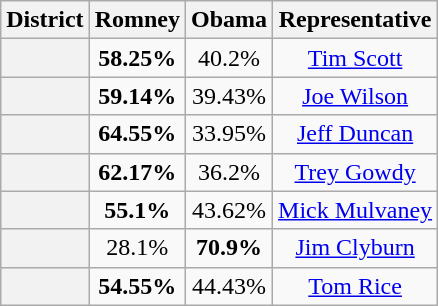<table class=wikitable>
<tr>
<th>District</th>
<th>Romney</th>
<th>Obama</th>
<th>Representative</th>
</tr>
<tr align=center>
<th></th>
<td><strong>58.25%</strong></td>
<td>40.2%</td>
<td><a href='#'>Tim Scott</a></td>
</tr>
<tr align=center>
<th></th>
<td><strong>59.14%</strong></td>
<td>39.43%</td>
<td><a href='#'>Joe Wilson</a></td>
</tr>
<tr align=center>
<th></th>
<td><strong>64.55%</strong></td>
<td>33.95%</td>
<td><a href='#'>Jeff Duncan</a></td>
</tr>
<tr align=center>
<th></th>
<td><strong>62.17%</strong></td>
<td>36.2%</td>
<td><a href='#'>Trey Gowdy</a></td>
</tr>
<tr align=center>
<th></th>
<td><strong>55.1%</strong></td>
<td>43.62%</td>
<td><a href='#'>Mick Mulvaney</a></td>
</tr>
<tr align=center>
<th></th>
<td>28.1%</td>
<td><strong>70.9%</strong></td>
<td><a href='#'>Jim Clyburn</a></td>
</tr>
<tr align=center>
<th></th>
<td><strong>54.55%</strong></td>
<td>44.43%</td>
<td><a href='#'>Tom Rice</a></td>
</tr>
</table>
